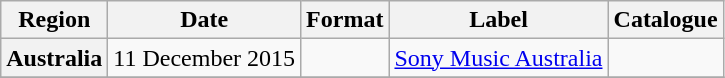<table class="wikitable plainrowheaders">
<tr>
<th scope="col">Region</th>
<th scope="col">Date</th>
<th scope="col">Format</th>
<th scope="col">Label</th>
<th scope="col">Catalogue</th>
</tr>
<tr>
<th scope="row">Australia</th>
<td>11 December 2015</td>
<td></td>
<td><a href='#'>Sony Music Australia</a></td>
<td></td>
</tr>
<tr>
</tr>
</table>
